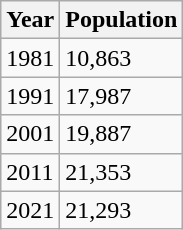<table class=wikitable>
<tr>
<th>Year</th>
<th>Population</th>
</tr>
<tr>
<td>1981</td>
<td>10,863</td>
</tr>
<tr>
<td>1991</td>
<td>17,987</td>
</tr>
<tr>
<td>2001</td>
<td>19,887</td>
</tr>
<tr>
<td>2011</td>
<td>21,353</td>
</tr>
<tr>
<td>2021</td>
<td>21,293</td>
</tr>
</table>
